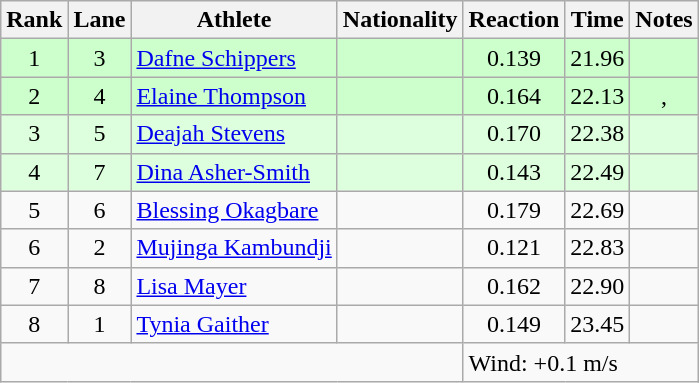<table class="wikitable sortable" style="text-align:center">
<tr>
<th>Rank</th>
<th>Lane</th>
<th>Athlete</th>
<th>Nationality</th>
<th>Reaction</th>
<th>Time</th>
<th>Notes</th>
</tr>
<tr bgcolor=ccffcc>
<td>1</td>
<td>3</td>
<td align=left><a href='#'>Dafne Schippers</a></td>
<td align=left></td>
<td>0.139</td>
<td>21.96</td>
<td></td>
</tr>
<tr bgcolor=ccffcc>
<td>2</td>
<td>4</td>
<td align=left><a href='#'>Elaine Thompson</a></td>
<td align=left></td>
<td>0.164</td>
<td>22.13</td>
<td>, </td>
</tr>
<tr bgcolor=ddffdd>
<td>3</td>
<td>5</td>
<td align=left><a href='#'>Deajah Stevens</a></td>
<td align=left></td>
<td>0.170</td>
<td>22.38</td>
<td></td>
</tr>
<tr bgcolor=ddffdd>
<td>4</td>
<td>7</td>
<td align=left><a href='#'>Dina Asher-Smith</a></td>
<td align=left></td>
<td>0.143</td>
<td>22.49</td>
<td></td>
</tr>
<tr>
<td>5</td>
<td>6</td>
<td align=left><a href='#'>Blessing Okagbare</a></td>
<td align=left></td>
<td>0.179</td>
<td>22.69</td>
<td></td>
</tr>
<tr>
<td>6</td>
<td>2</td>
<td align=left><a href='#'>Mujinga Kambundji</a></td>
<td align=left></td>
<td>0.121</td>
<td>22.83</td>
<td></td>
</tr>
<tr>
<td>7</td>
<td>8</td>
<td align=left><a href='#'>Lisa Mayer</a></td>
<td align=left></td>
<td>0.162</td>
<td>22.90</td>
<td></td>
</tr>
<tr>
<td>8</td>
<td>1</td>
<td align=left><a href='#'>Tynia Gaither</a></td>
<td align=left></td>
<td>0.149</td>
<td>23.45</td>
<td></td>
</tr>
<tr class="sortbottom">
<td colspan=4></td>
<td colspan="3" style="text-align:left;">Wind: +0.1 m/s</td>
</tr>
</table>
